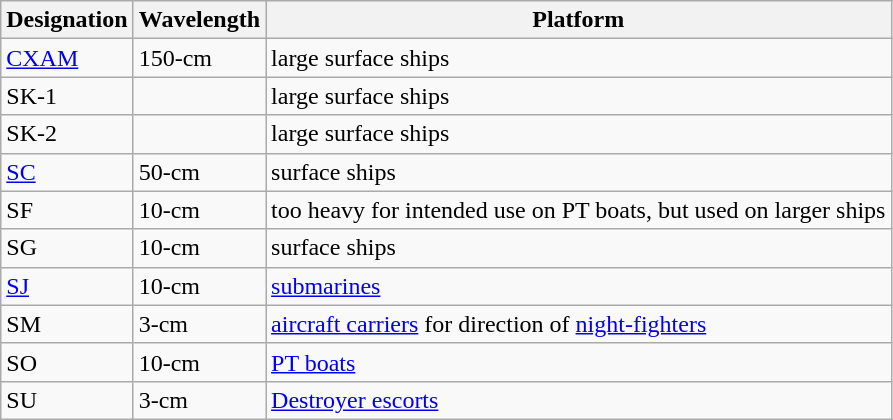<table class="wikitable">
<tr>
<th>Designation</th>
<th>Wavelength</th>
<th>Platform</th>
</tr>
<tr>
<td><a href='#'>CXAM</a></td>
<td>150-cm</td>
<td>large surface ships</td>
</tr>
<tr>
<td>SK-1</td>
<td></td>
<td>large surface ships</td>
</tr>
<tr>
<td>SK-2</td>
<td></td>
<td>large surface ships</td>
</tr>
<tr>
<td><a href='#'>SC</a></td>
<td>50-cm</td>
<td>surface ships</td>
</tr>
<tr>
<td>SF</td>
<td>10-cm</td>
<td>too heavy for intended use on PT boats, but used on larger ships</td>
</tr>
<tr>
<td>SG</td>
<td>10-cm</td>
<td>surface ships</td>
</tr>
<tr>
<td><a href='#'>SJ</a></td>
<td>10-cm</td>
<td><a href='#'>submarines</a></td>
</tr>
<tr>
<td>SM</td>
<td>3-cm</td>
<td><a href='#'>aircraft carriers</a> for direction of <a href='#'>night-fighters</a></td>
</tr>
<tr>
<td>SO</td>
<td>10-cm</td>
<td><a href='#'>PT boats</a></td>
</tr>
<tr>
<td>SU</td>
<td>3-cm</td>
<td><a href='#'>Destroyer escorts</a></td>
</tr>
</table>
